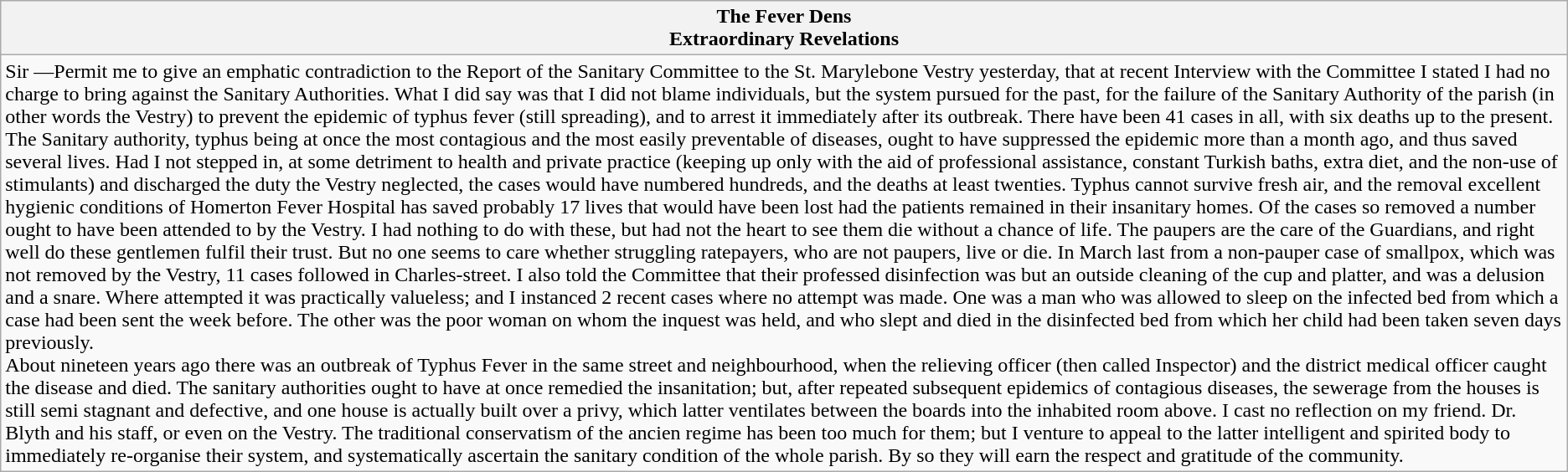<table class="wikitable">
<tr>
<th>The Fever Dens<br>Extraordinary Revelations</th>
</tr>
<tr>
<td>Sir —Permit me to give an emphatic contradiction to the Report of the Sanitary Committee to the St. Marylebone Vestry yesterday, that at  recent Interview with the Committee I stated I had no charge to bring against the Sanitary Authorities. What I did say was that I did not blame individuals, but the system pursued for the past, for the failure of the Sanitary Authority of the parish (in other words the Vestry) to prevent the epidemic of typhus fever (still spreading), and to arrest it immediately after its outbreak. There have been 41 cases in all, with six deaths up to the present. The Sanitary authority, typhus being at once the most contagious and the most easily preventable of diseases, ought to have suppressed the epidemic more than a month ago, and thus saved several lives. Had I not stepped in, at some detriment to health and private practice (keeping up only with the aid of professional assistance, constant Turkish baths, extra diet, and the non-use of stimulants) and discharged the duty the Vestry neglected, the cases would have numbered hundreds, and the deaths at least twenties. Typhus cannot survive fresh air, and the removal excellent hygienic conditions of Homerton Fever Hospital has saved probably 17 lives that would have been lost had the patients remained in their insanitary homes. Of the cases so removed a number ought to have been attended to by the Vestry. I had nothing to do with these, but had not the heart to see them die without a chance of life. The paupers are the care of the Guardians, and right well do these gentlemen fulfil their trust. But no one seems to care whether struggling ratepayers, who are not paupers, live or die. In March last from a non-pauper case of smallpox, which was not removed by the Vestry, 11 cases followed in Charles-street. I also told the Committee that their professed disinfection was but an outside cleaning of the cup and platter, and was a delusion and a snare. Where attempted it was practically valueless; and I instanced 2 recent cases where no attempt was made. One was a man who was allowed to sleep on the infected bed from which a case had been sent the week before. The other was the poor woman on whom the inquest was held, and who slept and died in the disinfected bed from which her child had been taken seven days previously.<br>About nineteen years ago there was an outbreak of Typhus Fever in the same street and neighbourhood, when the relieving officer (then called Inspector) and the district medical officer caught the disease and died. The sanitary authorities ought to have at once remedied the insanitation; but, after repeated subsequent epidemics of contagious diseases, the sewerage from the houses is still semi stagnant and defective, and one house is actually built over a privy, which latter ventilates between the boards into the inhabited room above.
I cast no reflection on my friend. Dr. Blyth and his staff, or even on the Vestry. The traditional conservatism of the ancien regime has been too much for them; but I venture to appeal to the latter intelligent and spirited body to immediately re-organise their system, and systematically ascertain the sanitary condition of the whole parish. By so they will earn the respect and gratitude of the community.</td>
</tr>
</table>
